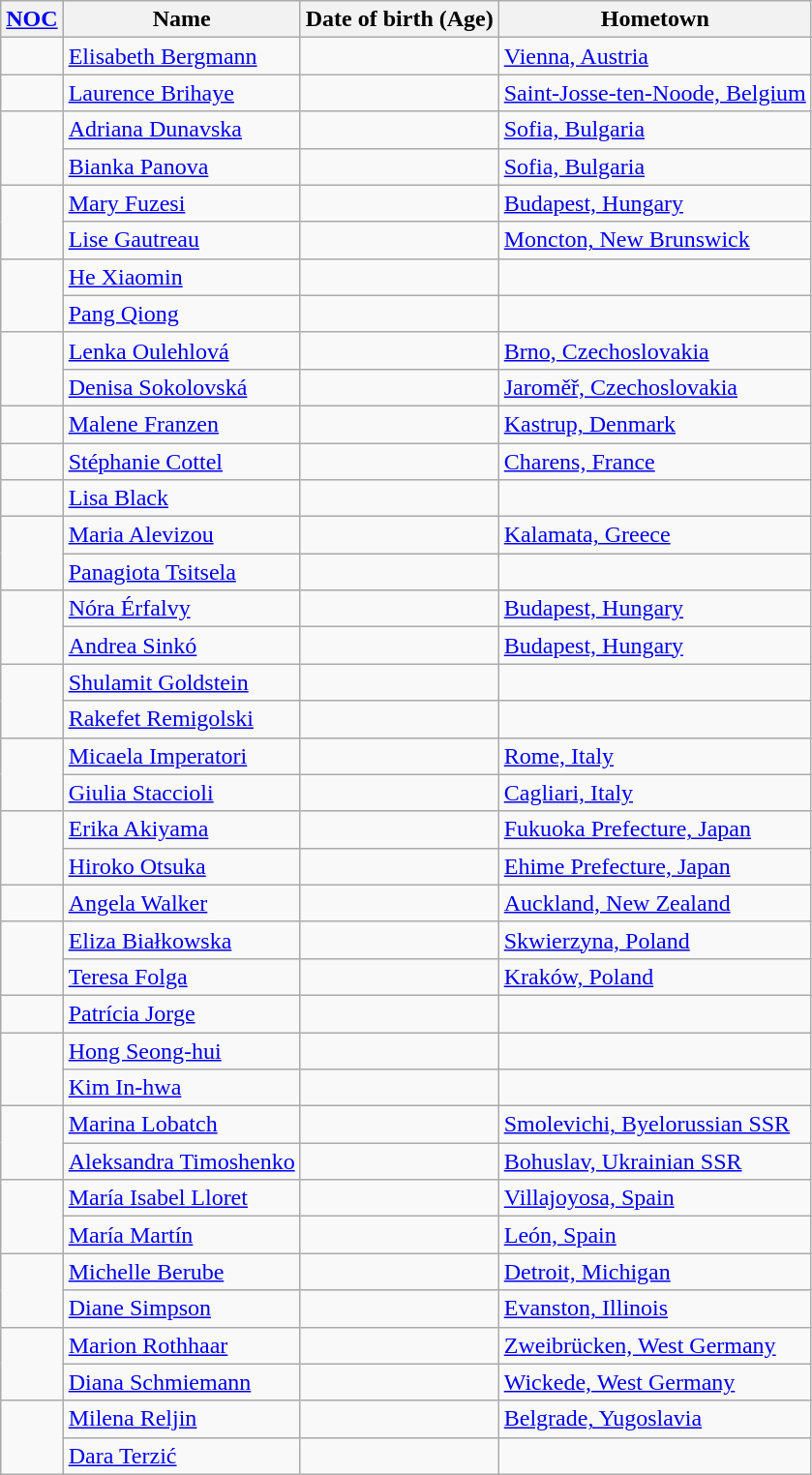<table class="wikitable sortable">
<tr>
<th><a href='#'>NOC</a></th>
<th>Name</th>
<th>Date of birth (Age)</th>
<th>Hometown</th>
</tr>
<tr>
<td></td>
<td><a href='#'>Elisabeth Bergmann</a></td>
<td></td>
<td><a href='#'>Vienna, Austria</a></td>
</tr>
<tr>
<td></td>
<td><a href='#'>Laurence Brihaye</a></td>
<td></td>
<td><a href='#'>Saint-Josse-ten-Noode, Belgium</a></td>
</tr>
<tr>
<td rowspan="2"></td>
<td><a href='#'>Adriana Dunavska</a></td>
<td></td>
<td><a href='#'>Sofia, Bulgaria</a></td>
</tr>
<tr>
<td><a href='#'>Bianka Panova</a></td>
<td></td>
<td><a href='#'>Sofia, Bulgaria</a></td>
</tr>
<tr>
<td rowspan="2"></td>
<td><a href='#'>Mary Fuzesi</a></td>
<td></td>
<td><a href='#'>Budapest, Hungary</a></td>
</tr>
<tr>
<td><a href='#'>Lise Gautreau</a></td>
<td></td>
<td><a href='#'>Moncton, New Brunswick</a></td>
</tr>
<tr>
<td rowspan="2"></td>
<td><a href='#'>He Xiaomin</a></td>
<td></td>
<td></td>
</tr>
<tr>
<td><a href='#'>Pang Qiong</a></td>
<td></td>
<td></td>
</tr>
<tr>
<td rowspan="2"></td>
<td><a href='#'>Lenka Oulehlová</a></td>
<td></td>
<td><a href='#'>Brno, Czechoslovakia</a></td>
</tr>
<tr>
<td><a href='#'>Denisa Sokolovská</a></td>
<td></td>
<td><a href='#'>Jaroměř, Czechoslovakia</a></td>
</tr>
<tr>
<td></td>
<td><a href='#'>Malene Franzen</a></td>
<td></td>
<td><a href='#'>Kastrup, Denmark</a></td>
</tr>
<tr>
<td></td>
<td><a href='#'>Stéphanie Cottel</a></td>
<td></td>
<td><a href='#'>Charens, France</a></td>
</tr>
<tr>
<td></td>
<td><a href='#'>Lisa Black</a></td>
<td></td>
<td></td>
</tr>
<tr>
<td rowspan="2"></td>
<td><a href='#'>Maria Alevizou</a></td>
<td></td>
<td><a href='#'>Kalamata, Greece</a></td>
</tr>
<tr>
<td><a href='#'>Panagiota Tsitsela</a></td>
<td></td>
<td></td>
</tr>
<tr>
<td rowspan="2"></td>
<td><a href='#'>Nóra Érfalvy</a></td>
<td></td>
<td><a href='#'>Budapest, Hungary</a></td>
</tr>
<tr>
<td><a href='#'>Andrea Sinkó</a></td>
<td></td>
<td><a href='#'>Budapest, Hungary</a></td>
</tr>
<tr>
<td rowspan="2"></td>
<td><a href='#'>Shulamit Goldstein</a></td>
<td></td>
<td></td>
</tr>
<tr>
<td><a href='#'>Rakefet Remigolski</a></td>
<td></td>
<td></td>
</tr>
<tr>
<td rowspan="2"></td>
<td><a href='#'>Micaela Imperatori</a></td>
<td></td>
<td><a href='#'>Rome, Italy</a></td>
</tr>
<tr>
<td><a href='#'>Giulia Staccioli</a></td>
<td></td>
<td><a href='#'>Cagliari, Italy</a></td>
</tr>
<tr>
<td rowspan="2"></td>
<td><a href='#'>Erika Akiyama</a></td>
<td></td>
<td><a href='#'>Fukuoka Prefecture, Japan</a></td>
</tr>
<tr>
<td><a href='#'>Hiroko Otsuka</a></td>
<td></td>
<td><a href='#'>Ehime Prefecture, Japan</a></td>
</tr>
<tr>
<td></td>
<td><a href='#'>Angela Walker</a></td>
<td></td>
<td><a href='#'>Auckland, New Zealand</a></td>
</tr>
<tr>
<td rowspan="2"></td>
<td><a href='#'>Eliza Białkowska</a></td>
<td></td>
<td><a href='#'>Skwierzyna, Poland</a></td>
</tr>
<tr>
<td><a href='#'>Teresa Folga</a></td>
<td></td>
<td><a href='#'>Kraków, Poland</a></td>
</tr>
<tr>
<td></td>
<td><a href='#'>Patrícia Jorge</a></td>
<td></td>
<td></td>
</tr>
<tr>
<td rowspan="2"></td>
<td><a href='#'>Hong Seong-hui</a></td>
<td></td>
<td></td>
</tr>
<tr>
<td><a href='#'>Kim In-hwa</a></td>
<td></td>
<td></td>
</tr>
<tr>
<td rowspan="2"></td>
<td><a href='#'>Marina Lobatch</a></td>
<td></td>
<td><a href='#'>Smolevichi, Byelorussian SSR</a></td>
</tr>
<tr>
<td><a href='#'>Aleksandra Timoshenko</a></td>
<td></td>
<td><a href='#'>Bohuslav, Ukrainian SSR</a></td>
</tr>
<tr>
<td rowspan="2"></td>
<td><a href='#'>María Isabel Lloret</a></td>
<td></td>
<td><a href='#'>Villajoyosa, Spain</a></td>
</tr>
<tr>
<td><a href='#'>María Martín</a></td>
<td></td>
<td><a href='#'>León, Spain</a></td>
</tr>
<tr>
<td rowspan="2"></td>
<td><a href='#'>Michelle Berube</a></td>
<td></td>
<td><a href='#'>Detroit, Michigan</a></td>
</tr>
<tr>
<td><a href='#'>Diane Simpson</a></td>
<td></td>
<td><a href='#'>Evanston, Illinois</a></td>
</tr>
<tr>
<td rowspan="2"></td>
<td><a href='#'>Marion Rothhaar</a></td>
<td></td>
<td><a href='#'>Zweibrücken, West Germany</a></td>
</tr>
<tr>
<td><a href='#'>Diana Schmiemann</a></td>
<td></td>
<td><a href='#'>Wickede, West Germany</a></td>
</tr>
<tr>
<td rowspan="2"></td>
<td><a href='#'>Milena Reljin</a></td>
<td></td>
<td><a href='#'>Belgrade, Yugoslavia</a></td>
</tr>
<tr>
<td><a href='#'>Dara Terzić</a></td>
<td></td>
<td></td>
</tr>
</table>
